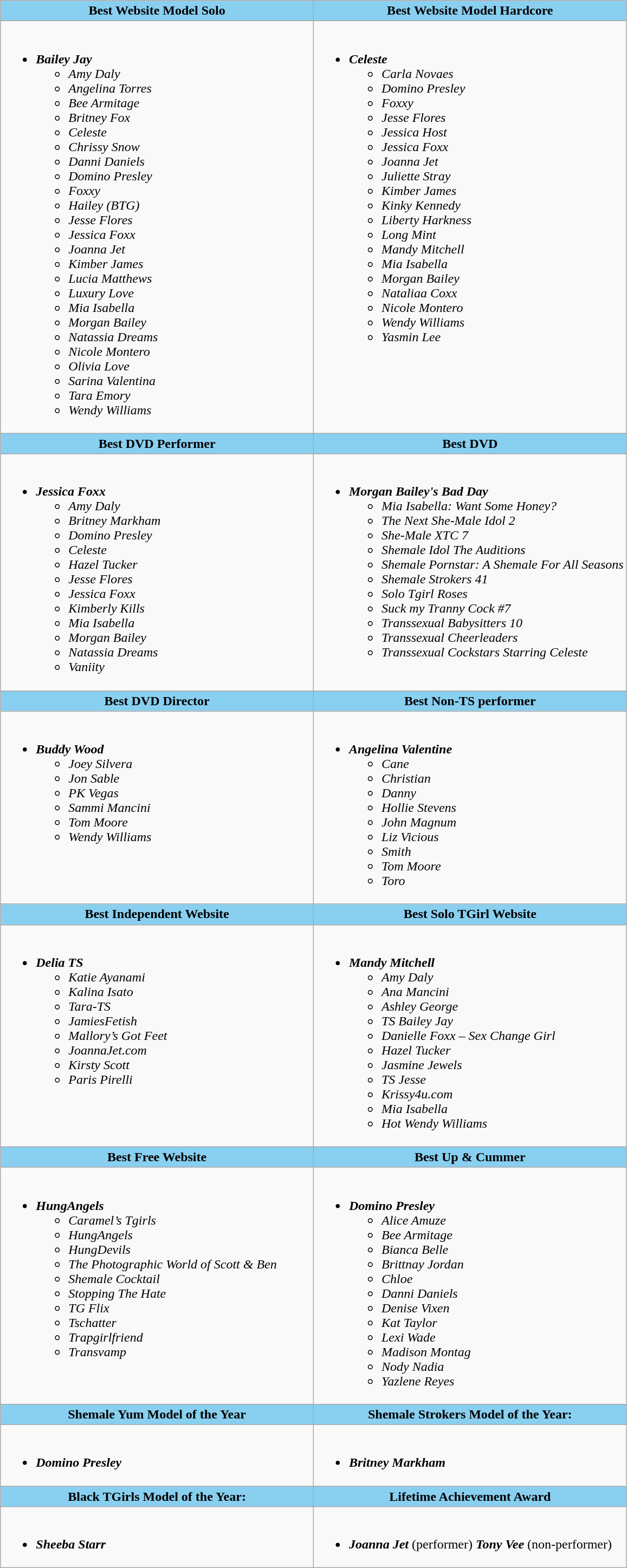<table class=wikitable>
<tr>
<th style="background:#89cff0" width="50%">Best Website Model Solo</th>
<th style="background:#89cff0" width="50%">Best Website Model Hardcore</th>
</tr>
<tr>
<td valign="top"><br><ul><li><strong><em>Bailey Jay</em></strong><ul><li><em>Amy Daly</em></li><li><em>Angelina Torres</em></li><li><em>Bee Armitage</em></li><li><em>Britney Fox</em></li><li><em>Celeste</em></li><li><em>Chrissy Snow</em></li><li><em>Danni Daniels</em></li><li><em>Domino Presley</em></li><li><em>Foxxy</em></li><li><em>Hailey (BTG)</em></li><li><em>Jesse Flores</em></li><li><em>Jessica Foxx</em></li><li><em>Joanna Jet</em></li><li><em>Kimber James</em></li><li><em>Lucia Matthews</em></li><li><em>Luxury Love</em></li><li><em>Mia Isabella</em></li><li><em>Morgan Bailey</em></li><li><em>Natassia Dreams</em></li><li><em>Nicole Montero</em></li><li><em>Olivia Love</em></li><li><em>Sarina Valentina</em></li><li><em>Tara Emory</em></li><li><em>Wendy Williams</em></li></ul></li></ul></td>
<td valign="top"><br><ul><li><strong><em>Celeste</em></strong><ul><li><em>Carla Novaes</em></li><li><em>Domino Presley</em></li><li><em>Foxxy</em></li><li><em>Jesse Flores</em></li><li><em>Jessica Host</em></li><li><em>Jessica Foxx</em></li><li><em>Joanna Jet</em></li><li><em>Juliette Stray</em></li><li><em>Kimber James</em></li><li><em>Kinky Kennedy</em></li><li><em>Liberty Harkness</em></li><li><em>Long Mint</em></li><li><em>Mandy Mitchell</em></li><li><em>Mia Isabella</em></li><li><em>Morgan Bailey</em></li><li><em>Nataliaa Coxx</em></li><li><em>Nicole Montero</em></li><li><em>Wendy Williams</em></li><li><em>Yasmin Lee</em></li></ul></li></ul></td>
</tr>
<tr>
<th style="background:#89cff0" width="50%">Best DVD Performer</th>
<th style="background:#89cff0" width="50%">Best DVD</th>
</tr>
<tr>
<td valign="top"><br><ul><li><strong><em>Jessica Foxx</em></strong><ul><li><em>Amy Daly</em></li><li><em>Britney Markham</em></li><li><em>Domino Presley</em></li><li><em>Celeste</em></li><li><em>Hazel Tucker</em></li><li><em>Jesse Flores</em></li><li><em>Jessica Foxx</em></li><li><em>Kimberly Kills</em></li><li><em>Mia Isabella</em></li><li><em>Morgan Bailey</em></li><li><em>Natassia Dreams</em></li><li><em>Vaniity</em></li></ul></li></ul></td>
<td valign="top"><br><ul><li><strong><em>Morgan Bailey's Bad Day</em></strong><ul><li><em>Mia Isabella: Want Some Honey?</em></li><li><em>The Next She-Male Idol 2</em></li><li><em>She-Male XTC 7</em></li><li><em>Shemale Idol The Auditions</em></li><li><em>Shemale Pornstar: A Shemale For All Seasons</em></li><li><em>Shemale Strokers 41</em></li><li><em>Solo Tgirl Roses</em></li><li><em>Suck my Tranny Cock #7</em></li><li><em>Transsexual Babysitters 10</em></li><li><em>Transsexual Cheerleaders</em></li><li><em>Transsexual Cockstars Starring Celeste</em></li></ul></li></ul></td>
</tr>
<tr>
<th style="background:#89cff0" width="50%">Best DVD Director</th>
<th style="background:#89cff0" width="50%">Best Non-TS performer</th>
</tr>
<tr>
<td valign="top"><br><ul><li><strong><em>Buddy Wood</em></strong><ul><li><em>Joey Silvera</em></li><li><em>Jon Sable</em></li><li><em>PK Vegas</em></li><li><em>Sammi Mancini</em></li><li><em>Tom Moore</em></li><li><em>Wendy Williams</em></li></ul></li></ul></td>
<td valign="top"><br><ul><li><strong><em>Angelina Valentine</em></strong><ul><li><em>Cane</em></li><li><em>Christian</em></li><li><em>Danny</em></li><li><em>Hollie Stevens</em></li><li><em>John Magnum</em></li><li><em>Liz Vicious</em></li><li><em>Smith</em></li><li><em>Tom Moore</em></li><li><em>Toro</em></li></ul></li></ul></td>
</tr>
<tr>
<th style="background:#89cff0" width="50%">Best Independent Website</th>
<th style="background:#89cff0" width="50%">Best Solo TGirl Website</th>
</tr>
<tr>
<td valign="top"><br><ul><li><strong><em>Delia TS</em></strong><ul><li><em>Katie Ayanami</em></li><li><em>Kalina Isato</em></li><li><em>Tara-TS</em></li><li><em>JamiesFetish</em></li><li><em>Mallory’s Got Feet</em></li><li><em>JoannaJet.com</em></li><li><em>Kirsty Scott</em></li><li><em>Paris Pirelli</em></li></ul></li></ul></td>
<td valign="top"><br><ul><li><strong><em>Mandy Mitchell</em></strong><ul><li><em>Amy Daly</em></li><li><em>Ana Mancini</em></li><li><em>Ashley George</em></li><li><em>TS Bailey Jay</em></li><li><em>Danielle Foxx – Sex Change Girl</em></li><li><em>Hazel Tucker</em></li><li><em>Jasmine Jewels</em></li><li><em>TS Jesse</em></li><li><em>Krissy4u.com</em></li><li><em>Mia Isabella</em></li><li><em>Hot Wendy Williams</em></li></ul></li></ul></td>
</tr>
<tr>
<th style="background:#89cff0" width="50%">Best Free Website</th>
<th style="background:#89cff0" width="50%">Best Up & Cummer</th>
</tr>
<tr>
<td valign="top"><br><ul><li><strong><em>HungAngels</em></strong><ul><li><em>Caramel’s Tgirls</em></li><li><em>HungAngels</em></li><li><em>HungDevils</em></li><li><em>The Photographic World of Scott & Ben</em></li><li><em>Shemale Cocktail</em></li><li><em>Stopping The Hate</em></li><li><em>TG Flix</em></li><li><em>Tschatter</em></li><li><em>Trapgirlfriend</em></li><li><em>Transvamp</em></li></ul></li></ul></td>
<td valign="top"><br><ul><li><strong><em> Domino Presley</em></strong><ul><li><em>Alice Amuze</em></li><li><em>Bee Armitage</em></li><li><em>Bianca Belle</em></li><li><em>Brittnay Jordan</em></li><li><em>Chloe</em></li><li><em>Danni Daniels</em></li><li><em>Denise Vixen</em></li><li><em>Kat Taylor</em></li><li><em>Lexi Wade</em></li><li><em>Madison Montag</em></li><li><em>Nody Nadia</em></li><li><em>Yazlene Reyes</em></li></ul></li></ul></td>
</tr>
<tr>
<th style="background:#89cff0" width="50%">Shemale Yum Model of the Year</th>
<th style="background:#89cff0" width="50%">Shemale Strokers Model of the Year:</th>
</tr>
<tr>
<td valign="top"><br><ul><li><strong><em>Domino Presley</em></strong></li></ul></td>
<td valign="top"><br><ul><li><strong><em>Britney Markham</em></strong></li></ul></td>
</tr>
<tr>
<th style="background:#89cff0" width="50%">Black TGirls Model of the Year:</th>
<th style="background:#89cff0" width="50%">Lifetime Achievement Award</th>
</tr>
<tr>
<td valign="top"><br><ul><li><strong><em>Sheeba Starr</em></strong></li></ul></td>
<td valign="top"><br><ul><li><strong><em>Joanna Jet</em></strong> (performer) <strong><em>Tony Vee</em></strong> (non-performer)</li></ul></td>
</tr>
</table>
